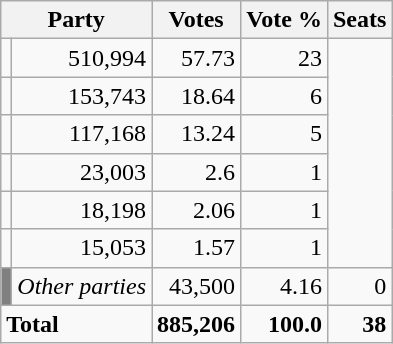<table class="wikitable" style="text-align:right">
<tr>
<th colspan=2>Party</th>
<th>Votes</th>
<th>Vote %</th>
<th>Seats</th>
</tr>
<tr>
<td></td>
<td>510,994</td>
<td>57.73</td>
<td>23</td>
</tr>
<tr>
<td></td>
<td>153,743</td>
<td>18.64</td>
<td>6</td>
</tr>
<tr>
<td></td>
<td>117,168</td>
<td>13.24</td>
<td>5</td>
</tr>
<tr>
<td></td>
<td>23,003</td>
<td>2.6</td>
<td>1</td>
</tr>
<tr>
<td></td>
<td>18,198</td>
<td>2.06</td>
<td>1</td>
</tr>
<tr>
<td></td>
<td>15,053</td>
<td>1.57</td>
<td>1</td>
</tr>
<tr>
<td style="background-color:grey"></td>
<td style="text-align:left"><em>Other parties</em></td>
<td>43,500</td>
<td>4.16</td>
<td>0</td>
</tr>
<tr>
<td colspan=2 style="text-align:left"><strong>Total</strong></td>
<td><strong>885,206</strong></td>
<td><strong>100.0</strong></td>
<td><strong>38</strong></td>
</tr>
</table>
